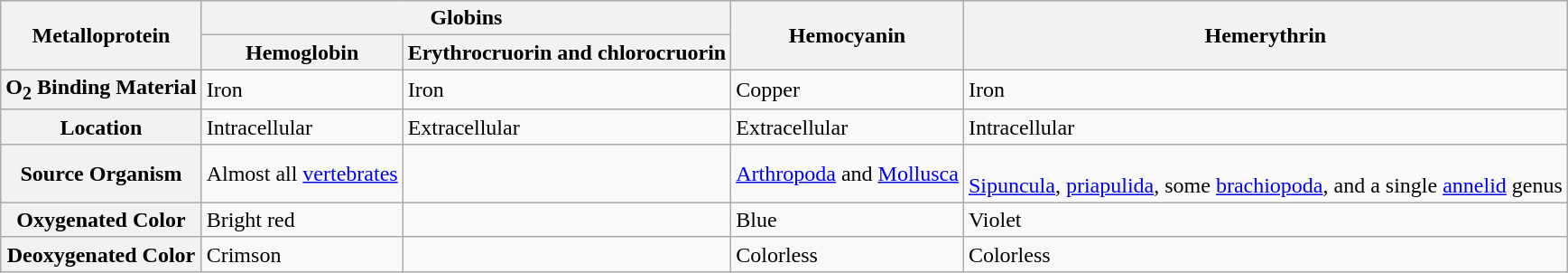<table class="wikitable">
<tr>
<th rowspan="2">Metalloprotein</th>
<th colspan="2">Globins</th>
<th rowspan="2">Hemocyanin</th>
<th rowspan="2">Hemerythrin</th>
</tr>
<tr>
<th>Hemoglobin</th>
<th>Erythrocruorin and chlorocruorin</th>
</tr>
<tr>
<th scope="row">O<sub>2</sub> Binding Material</th>
<td>Iron</td>
<td>Iron</td>
<td>Copper</td>
<td>Iron</td>
</tr>
<tr>
<th scope="row">Location</th>
<td>Intracellular</td>
<td>Extracellular</td>
<td>Extracellular</td>
<td>Intracellular</td>
</tr>
<tr>
<th scope="row">Source Organism</th>
<td>Almost all <a href='#'>vertebrates</a></td>
<td></td>
<td><a href='#'>Arthropoda</a> and <a href='#'>Mollusca</a></td>
<td><br><a href='#'>Sipuncula</a>, <a href='#'>priapulida</a>, some <a href='#'>brachiopoda</a>, and a single <a href='#'>annelid</a> genus </td>
</tr>
<tr>
<th scope="row">Oxygenated Color</th>
<td>Bright red</td>
<td></td>
<td>Blue</td>
<td>Violet</td>
</tr>
<tr>
<th scope="row">Deoxygenated Color</th>
<td>Crimson</td>
<td></td>
<td>Colorless</td>
<td>Colorless</td>
</tr>
</table>
